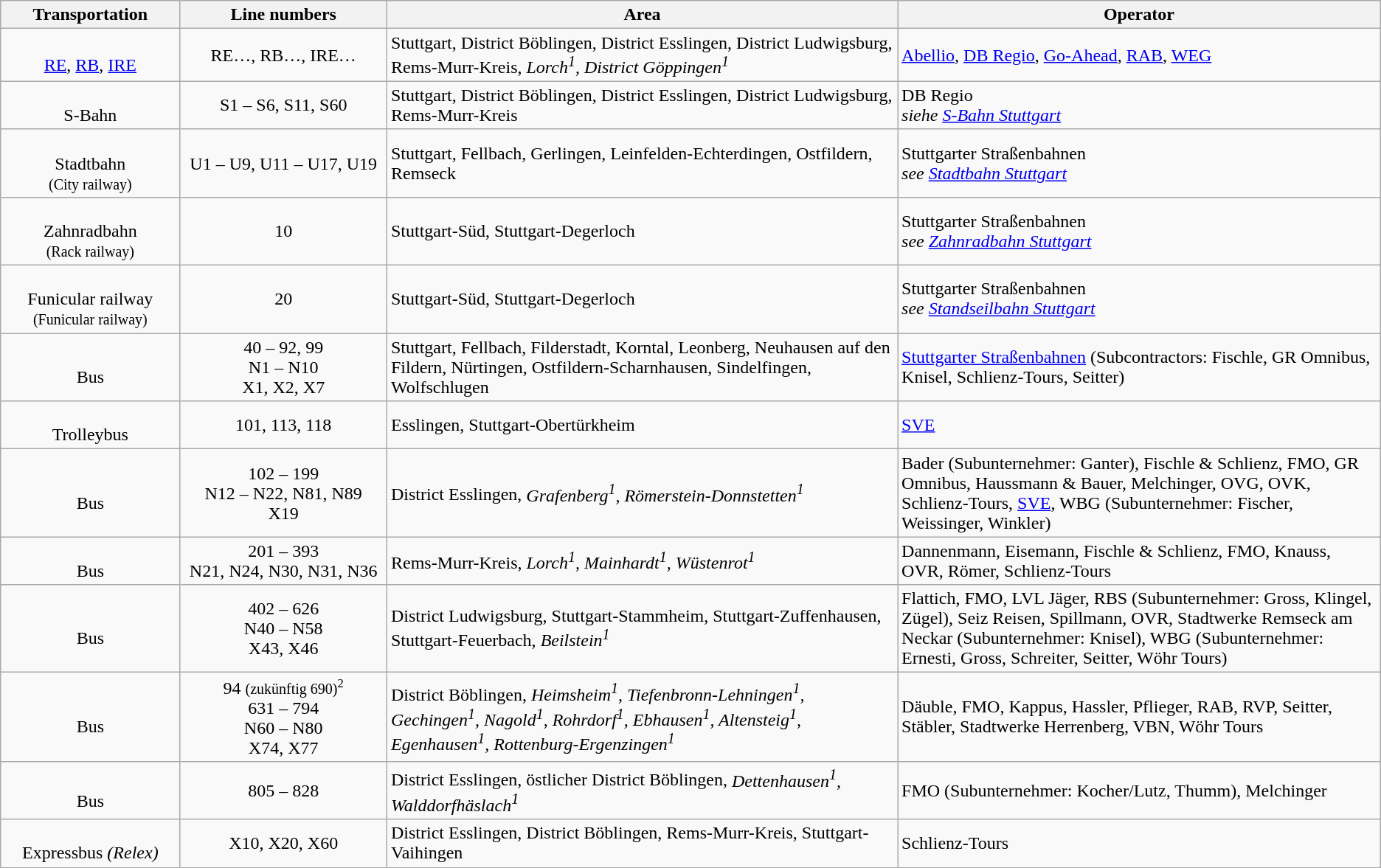<table class="wikitable">
<tr>
<th width="13%">Transportation</th>
<th width="15%">Line numbers</th>
<th width="37%">Area</th>
<th width="35%">Operator</th>
</tr>
<tr>
<td align="center"><br><a href='#'>RE</a>, <a href='#'>RB</a>, <a href='#'>IRE</a></td>
<td align="center">RE…, RB…, IRE…</td>
<td>Stuttgart, District Böblingen, District Esslingen, District Ludwigsburg, Rems-Murr-Kreis, <em>Lorch<sup>1</sup>, District Göppingen<sup>1</sup></em></td>
<td><a href='#'>Abellio</a>, <a href='#'>DB Regio</a>, <a href='#'>Go-Ahead</a>, <a href='#'>RAB</a>, <a href='#'>WEG</a></td>
</tr>
<tr>
<td align="center"><br>S-Bahn</td>
<td align="center">S1 – S6, S11, S60</td>
<td>Stuttgart, District Böblingen, District Esslingen, District Ludwigsburg, Rems-Murr-Kreis</td>
<td>DB Regio<br><em>siehe <a href='#'>S-Bahn Stuttgart</a></em></td>
</tr>
<tr>
<td align="center"><br>Stadtbahn<br><small>(City railway)</small></td>
<td align="center">U1 – U9, U11 – U17, U19</td>
<td>Stuttgart, Fellbach, Gerlingen, Leinfelden-Echterdingen, Ostfildern, Remseck</td>
<td>Stuttgarter Straßenbahnen<br><em>see <a href='#'>Stadtbahn Stuttgart</a></em></td>
</tr>
<tr>
<td align="center"><br>Zahnradbahn<br><small>(Rack railway)</small></td>
<td align="center">10</td>
<td>Stuttgart-Süd, Stuttgart-Degerloch</td>
<td>Stuttgarter Straßenbahnen<br><em>see <a href='#'>Zahnradbahn Stuttgart</a></em></td>
</tr>
<tr>
<td align="center"><br>Funicular railway<br><small>(Funicular railway)</small></td>
<td align="center">20</td>
<td>Stuttgart-Süd, Stuttgart-Degerloch</td>
<td>Stuttgarter Straßenbahnen<br><em>see <a href='#'>Standseilbahn Stuttgart</a></em></td>
</tr>
<tr>
<td align="center"><br>Bus</td>
<td align="center">40 – 92, 99<br>N1 – N10<br>X1, X2, X7</td>
<td>Stuttgart, Fellbach, Filderstadt, Korntal, Leonberg, Neuhausen auf den Fildern, Nürtingen, Ostfildern-Scharnhausen, Sindelfingen, Wolfschlugen</td>
<td><a href='#'>Stuttgarter Straßenbahnen</a> (Subcontractors: Fischle, GR Omnibus, Knisel, Schlienz-Tours, Seitter)</td>
</tr>
<tr>
<td align="center"><br>Trolleybus</td>
<td align="center">101, 113, 118</td>
<td>Esslingen, Stuttgart-Obertürkheim</td>
<td><a href='#'>SVE</a></td>
</tr>
<tr>
<td align="center"><br>Bus</td>
<td align="center">102 – 199<br>N12 – N22, N81, N89<br>X19</td>
<td>District Esslingen, <em>Grafenberg<sup>1</sup>, Römerstein-Donnstetten<sup>1</sup></em></td>
<td>Bader (Subunternehmer: Ganter), Fischle & Schlienz, FMO, GR Omnibus, Haussmann & Bauer, Melchinger, OVG, OVK, Schlienz-Tours, <a href='#'>SVE</a>, WBG (Subunternehmer: Fischer, Weissinger, Winkler)</td>
</tr>
<tr>
<td align="center"><br>Bus</td>
<td align="center">201 – 393<br>N21, N24, N30, N31, N36</td>
<td>Rems-Murr-Kreis, <em>Lorch<sup>1</sup>, Mainhardt<sup>1</sup>, Wüstenrot<sup>1</sup></em></td>
<td>Dannenmann, Eisemann, Fischle & Schlienz, FMO, Knauss, OVR, Römer, Schlienz-Tours</td>
</tr>
<tr>
<td align="center"><br>Bus</td>
<td align="center">402 – 626<br>N40 – N58<br>X43, X46</td>
<td>District Ludwigsburg, Stuttgart-Stammheim, Stuttgart-Zuffenhausen, Stuttgart-Feuerbach, <em>Beilstein<sup>1</sup></em></td>
<td>Flattich, FMO, LVL Jäger, RBS (Subunternehmer: Gross, Klingel, Zügel), Seiz Reisen, Spillmann, OVR, Stadtwerke Remseck am Neckar (Subunternehmer: Knisel), WBG (Subunternehmer: Ernesti, Gross, Schreiter, Seitter, Wöhr Tours)</td>
</tr>
<tr>
<td align="center"><br>Bus</td>
<td align="center">94 <small>(zukünftig 690)<sup>2</sup></small><br>631 – 794<br>N60 – N80<br>X74, X77</td>
<td>District Böblingen, <em>Heimsheim<sup>1</sup>, Tiefenbronn-Lehningen<sup>1</sup>, Gechingen<sup>1</sup>, Nagold<sup>1</sup>, Rohrdorf<sup>1</sup>, Ebhausen<sup>1</sup>, Altensteig<sup>1</sup>, Egenhausen<sup>1</sup>, Rottenburg-Ergenzingen<sup>1</sup></em></td>
<td>Däuble, FMO, Kappus, Hassler, Pflieger, RAB, RVP, Seitter, Stäbler, Stadtwerke Herrenberg, VBN, Wöhr Tours</td>
</tr>
<tr>
<td align="center"><br>Bus</td>
<td align="center">805 – 828</td>
<td>District Esslingen, östlicher District Böblingen, <em>Dettenhausen<sup>1</sup>, Walddorfhäslach<sup>1</sup></em></td>
<td>FMO (Subunternehmer: Kocher/Lutz, Thumm), Melchinger</td>
</tr>
<tr>
<td align="center"><br>Expressbus <em>(Relex)</em></td>
<td align="center">X10, X20, X60</td>
<td>District Esslingen, District Böblingen, Rems-Murr-Kreis, Stuttgart-Vaihingen</td>
<td>Schlienz-Tours</td>
</tr>
</table>
